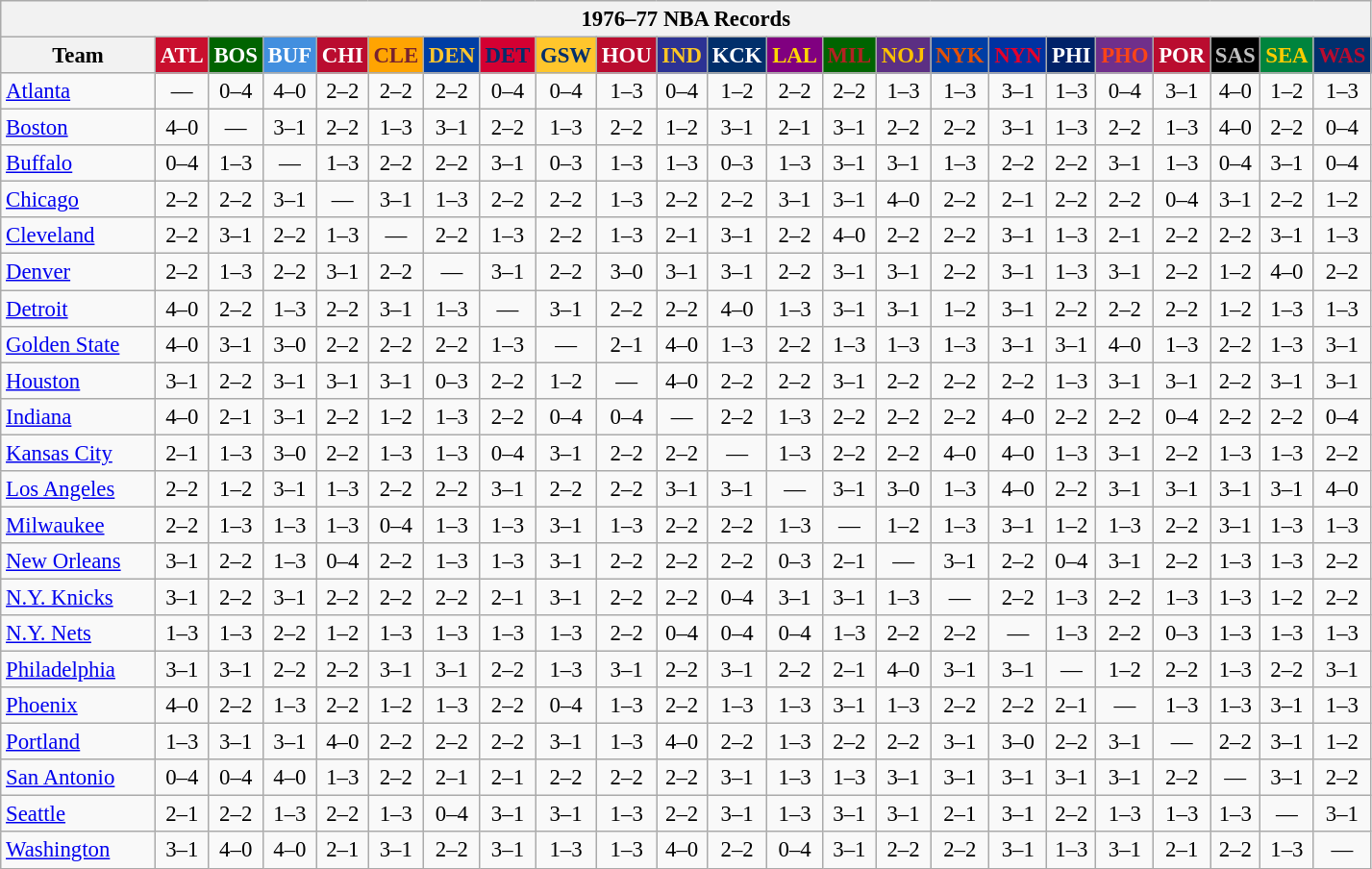<table class="wikitable" style="font-size:95%; text-align:center;">
<tr>
<th colspan=23>1976–77 NBA Records</th>
</tr>
<tr>
<th width=100>Team</th>
<th style="background:#C90F2E;color:#FFFFFF;width=35">ATL</th>
<th style="background:#006400;color:#FFFFFF;width=35">BOS</th>
<th style="background:#428FDF;color:#FFFFFF;width=35">BUF</th>
<th style="background:#BA0C2F;color:#FFFFFF;width=35">CHI</th>
<th style="background:#FFA402;color:#77222F;width=35">CLE</th>
<th style="background:#003EA4;color:#FFC72D;width=35">DEN</th>
<th style="background:#D40032;color:#012D6C;width=35">DET</th>
<th style="background:#FFC62C;color:#012F6B;width=35">GSW</th>
<th style="background:#BA0C2F;color:#FFFFFF;width=35">HOU</th>
<th style="background:#2C3294;color:#FCC624;width=35">IND</th>
<th style="background:#012F6B;color:#FFFFFF;width=35">KCK</th>
<th style="background:#800080;color:#FFD700;width=35">LAL</th>
<th style="background:#006400;color:#B22222;width=35">MIL</th>
<th style="background:#5C2F83;color:#FCC200;width=35">NOJ</th>
<th style="background:#003EA4;color:#E35208;width=35">NYK</th>
<th style="background:#0032A1;color:#E5002B;width=35">NYN</th>
<th style="background:#012268;color:#FFFFFF;width=35">PHI</th>
<th style="background:#702F8B;color:#FA4417;width=35">PHO</th>
<th style="background:#BA0C2F;color:#FFFFFF;width=35">POR</th>
<th style="background:#000000;color:#C0C0C0;width=35">SAS</th>
<th style="background:#00843D;color:#FFCD01;width=35">SEA</th>
<th style="background:#012F6D;color:#BA0C2F;width=35">WAS</th>
</tr>
<tr>
<td style="text-align:left;"><a href='#'>Atlanta</a></td>
<td>—</td>
<td>0–4</td>
<td>4–0</td>
<td>2–2</td>
<td>2–2</td>
<td>2–2</td>
<td>0–4</td>
<td>0–4</td>
<td>1–3</td>
<td>0–4</td>
<td>1–2</td>
<td>2–2</td>
<td>2–2</td>
<td>1–3</td>
<td>1–3</td>
<td>3–1</td>
<td>1–3</td>
<td>0–4</td>
<td>3–1</td>
<td>4–0</td>
<td>1–2</td>
<td>1–3</td>
</tr>
<tr>
<td style="text-align:left;"><a href='#'>Boston</a></td>
<td>4–0</td>
<td>—</td>
<td>3–1</td>
<td>2–2</td>
<td>1–3</td>
<td>3–1</td>
<td>2–2</td>
<td>1–3</td>
<td>2–2</td>
<td>1–2</td>
<td>3–1</td>
<td>2–1</td>
<td>3–1</td>
<td>2–2</td>
<td>2–2</td>
<td>3–1</td>
<td>1–3</td>
<td>2–2</td>
<td>1–3</td>
<td>4–0</td>
<td>2–2</td>
<td>0–4</td>
</tr>
<tr>
<td style="text-align:left;"><a href='#'>Buffalo</a></td>
<td>0–4</td>
<td>1–3</td>
<td>—</td>
<td>1–3</td>
<td>2–2</td>
<td>2–2</td>
<td>3–1</td>
<td>0–3</td>
<td>1–3</td>
<td>1–3</td>
<td>0–3</td>
<td>1–3</td>
<td>3–1</td>
<td>3–1</td>
<td>1–3</td>
<td>2–2</td>
<td>2–2</td>
<td>3–1</td>
<td>1–3</td>
<td>0–4</td>
<td>3–1</td>
<td>0–4</td>
</tr>
<tr>
<td style="text-align:left;"><a href='#'>Chicago</a></td>
<td>2–2</td>
<td>2–2</td>
<td>3–1</td>
<td>—</td>
<td>3–1</td>
<td>1–3</td>
<td>2–2</td>
<td>2–2</td>
<td>1–3</td>
<td>2–2</td>
<td>2–2</td>
<td>3–1</td>
<td>3–1</td>
<td>4–0</td>
<td>2–2</td>
<td>2–1</td>
<td>2–2</td>
<td>2–2</td>
<td>0–4</td>
<td>3–1</td>
<td>2–2</td>
<td>1–2</td>
</tr>
<tr>
<td style="text-align:left;"><a href='#'>Cleveland</a></td>
<td>2–2</td>
<td>3–1</td>
<td>2–2</td>
<td>1–3</td>
<td>—</td>
<td>2–2</td>
<td>1–3</td>
<td>2–2</td>
<td>1–3</td>
<td>2–1</td>
<td>3–1</td>
<td>2–2</td>
<td>4–0</td>
<td>2–2</td>
<td>2–2</td>
<td>3–1</td>
<td>1–3</td>
<td>2–1</td>
<td>2–2</td>
<td>2–2</td>
<td>3–1</td>
<td>1–3</td>
</tr>
<tr>
<td style="text-align:left;"><a href='#'>Denver</a></td>
<td>2–2</td>
<td>1–3</td>
<td>2–2</td>
<td>3–1</td>
<td>2–2</td>
<td>—</td>
<td>3–1</td>
<td>2–2</td>
<td>3–0</td>
<td>3–1</td>
<td>3–1</td>
<td>2–2</td>
<td>3–1</td>
<td>3–1</td>
<td>2–2</td>
<td>3–1</td>
<td>1–3</td>
<td>3–1</td>
<td>2–2</td>
<td>1–2</td>
<td>4–0</td>
<td>2–2</td>
</tr>
<tr>
<td style="text-align:left;"><a href='#'>Detroit</a></td>
<td>4–0</td>
<td>2–2</td>
<td>1–3</td>
<td>2–2</td>
<td>3–1</td>
<td>1–3</td>
<td>—</td>
<td>3–1</td>
<td>2–2</td>
<td>2–2</td>
<td>4–0</td>
<td>1–3</td>
<td>3–1</td>
<td>3–1</td>
<td>1–2</td>
<td>3–1</td>
<td>2–2</td>
<td>2–2</td>
<td>2–2</td>
<td>1–2</td>
<td>1–3</td>
<td>1–3</td>
</tr>
<tr>
<td style="text-align:left;"><a href='#'>Golden State</a></td>
<td>4–0</td>
<td>3–1</td>
<td>3–0</td>
<td>2–2</td>
<td>2–2</td>
<td>2–2</td>
<td>1–3</td>
<td>—</td>
<td>2–1</td>
<td>4–0</td>
<td>1–3</td>
<td>2–2</td>
<td>1–3</td>
<td>1–3</td>
<td>1–3</td>
<td>3–1</td>
<td>3–1</td>
<td>4–0</td>
<td>1–3</td>
<td>2–2</td>
<td>1–3</td>
<td>3–1</td>
</tr>
<tr>
<td style="text-align:left;"><a href='#'>Houston</a></td>
<td>3–1</td>
<td>2–2</td>
<td>3–1</td>
<td>3–1</td>
<td>3–1</td>
<td>0–3</td>
<td>2–2</td>
<td>1–2</td>
<td>—</td>
<td>4–0</td>
<td>2–2</td>
<td>2–2</td>
<td>3–1</td>
<td>2–2</td>
<td>2–2</td>
<td>2–2</td>
<td>1–3</td>
<td>3–1</td>
<td>3–1</td>
<td>2–2</td>
<td>3–1</td>
<td>3–1</td>
</tr>
<tr>
<td style="text-align:left;"><a href='#'>Indiana</a></td>
<td>4–0</td>
<td>2–1</td>
<td>3–1</td>
<td>2–2</td>
<td>1–2</td>
<td>1–3</td>
<td>2–2</td>
<td>0–4</td>
<td>0–4</td>
<td>—</td>
<td>2–2</td>
<td>1–3</td>
<td>2–2</td>
<td>2–2</td>
<td>2–2</td>
<td>4–0</td>
<td>2–2</td>
<td>2–2</td>
<td>0–4</td>
<td>2–2</td>
<td>2–2</td>
<td>0–4</td>
</tr>
<tr>
<td style="text-align:left;"><a href='#'>Kansas City</a></td>
<td>2–1</td>
<td>1–3</td>
<td>3–0</td>
<td>2–2</td>
<td>1–3</td>
<td>1–3</td>
<td>0–4</td>
<td>3–1</td>
<td>2–2</td>
<td>2–2</td>
<td>—</td>
<td>1–3</td>
<td>2–2</td>
<td>2–2</td>
<td>4–0</td>
<td>4–0</td>
<td>1–3</td>
<td>3–1</td>
<td>2–2</td>
<td>1–3</td>
<td>1–3</td>
<td>2–2</td>
</tr>
<tr>
<td style="text-align:left;"><a href='#'>Los Angeles</a></td>
<td>2–2</td>
<td>1–2</td>
<td>3–1</td>
<td>1–3</td>
<td>2–2</td>
<td>2–2</td>
<td>3–1</td>
<td>2–2</td>
<td>2–2</td>
<td>3–1</td>
<td>3–1</td>
<td>—</td>
<td>3–1</td>
<td>3–0</td>
<td>1–3</td>
<td>4–0</td>
<td>2–2</td>
<td>3–1</td>
<td>3–1</td>
<td>3–1</td>
<td>3–1</td>
<td>4–0</td>
</tr>
<tr>
<td style="text-align:left;"><a href='#'>Milwaukee</a></td>
<td>2–2</td>
<td>1–3</td>
<td>1–3</td>
<td>1–3</td>
<td>0–4</td>
<td>1–3</td>
<td>1–3</td>
<td>3–1</td>
<td>1–3</td>
<td>2–2</td>
<td>2–2</td>
<td>1–3</td>
<td>—</td>
<td>1–2</td>
<td>1–3</td>
<td>3–1</td>
<td>1–2</td>
<td>1–3</td>
<td>2–2</td>
<td>3–1</td>
<td>1–3</td>
<td>1–3</td>
</tr>
<tr>
<td style="text-align:left;"><a href='#'>New Orleans</a></td>
<td>3–1</td>
<td>2–2</td>
<td>1–3</td>
<td>0–4</td>
<td>2–2</td>
<td>1–3</td>
<td>1–3</td>
<td>3–1</td>
<td>2–2</td>
<td>2–2</td>
<td>2–2</td>
<td>0–3</td>
<td>2–1</td>
<td>—</td>
<td>3–1</td>
<td>2–2</td>
<td>0–4</td>
<td>3–1</td>
<td>2–2</td>
<td>1–3</td>
<td>1–3</td>
<td>2–2</td>
</tr>
<tr>
<td style="text-align:left;"><a href='#'>N.Y. Knicks</a></td>
<td>3–1</td>
<td>2–2</td>
<td>3–1</td>
<td>2–2</td>
<td>2–2</td>
<td>2–2</td>
<td>2–1</td>
<td>3–1</td>
<td>2–2</td>
<td>2–2</td>
<td>0–4</td>
<td>3–1</td>
<td>3–1</td>
<td>1–3</td>
<td>—</td>
<td>2–2</td>
<td>1–3</td>
<td>2–2</td>
<td>1–3</td>
<td>1–3</td>
<td>1–2</td>
<td>2–2</td>
</tr>
<tr>
<td style="text-align:left;"><a href='#'>N.Y. Nets</a></td>
<td>1–3</td>
<td>1–3</td>
<td>2–2</td>
<td>1–2</td>
<td>1–3</td>
<td>1–3</td>
<td>1–3</td>
<td>1–3</td>
<td>2–2</td>
<td>0–4</td>
<td>0–4</td>
<td>0–4</td>
<td>1–3</td>
<td>2–2</td>
<td>2–2</td>
<td>—</td>
<td>1–3</td>
<td>2–2</td>
<td>0–3</td>
<td>1–3</td>
<td>1–3</td>
<td>1–3</td>
</tr>
<tr>
<td style="text-align:left;"><a href='#'>Philadelphia</a></td>
<td>3–1</td>
<td>3–1</td>
<td>2–2</td>
<td>2–2</td>
<td>3–1</td>
<td>3–1</td>
<td>2–2</td>
<td>1–3</td>
<td>3–1</td>
<td>2–2</td>
<td>3–1</td>
<td>2–2</td>
<td>2–1</td>
<td>4–0</td>
<td>3–1</td>
<td>3–1</td>
<td>—</td>
<td>1–2</td>
<td>2–2</td>
<td>1–3</td>
<td>2–2</td>
<td>3–1</td>
</tr>
<tr>
<td style="text-align:left;"><a href='#'>Phoenix</a></td>
<td>4–0</td>
<td>2–2</td>
<td>1–3</td>
<td>2–2</td>
<td>1–2</td>
<td>1–3</td>
<td>2–2</td>
<td>0–4</td>
<td>1–3</td>
<td>2–2</td>
<td>1–3</td>
<td>1–3</td>
<td>3–1</td>
<td>1–3</td>
<td>2–2</td>
<td>2–2</td>
<td>2–1</td>
<td>—</td>
<td>1–3</td>
<td>1–3</td>
<td>3–1</td>
<td>1–3</td>
</tr>
<tr>
<td style="text-align:left;"><a href='#'>Portland</a></td>
<td>1–3</td>
<td>3–1</td>
<td>3–1</td>
<td>4–0</td>
<td>2–2</td>
<td>2–2</td>
<td>2–2</td>
<td>3–1</td>
<td>1–3</td>
<td>4–0</td>
<td>2–2</td>
<td>1–3</td>
<td>2–2</td>
<td>2–2</td>
<td>3–1</td>
<td>3–0</td>
<td>2–2</td>
<td>3–1</td>
<td>—</td>
<td>2–2</td>
<td>3–1</td>
<td>1–2</td>
</tr>
<tr>
<td style="text-align:left;"><a href='#'>San Antonio</a></td>
<td>0–4</td>
<td>0–4</td>
<td>4–0</td>
<td>1–3</td>
<td>2–2</td>
<td>2–1</td>
<td>2–1</td>
<td>2–2</td>
<td>2–2</td>
<td>2–2</td>
<td>3–1</td>
<td>1–3</td>
<td>1–3</td>
<td>3–1</td>
<td>3–1</td>
<td>3–1</td>
<td>3–1</td>
<td>3–1</td>
<td>2–2</td>
<td>—</td>
<td>3–1</td>
<td>2–2</td>
</tr>
<tr>
<td style="text-align:left;"><a href='#'>Seattle</a></td>
<td>2–1</td>
<td>2–2</td>
<td>1–3</td>
<td>2–2</td>
<td>1–3</td>
<td>0–4</td>
<td>3–1</td>
<td>3–1</td>
<td>1–3</td>
<td>2–2</td>
<td>3–1</td>
<td>1–3</td>
<td>3–1</td>
<td>3–1</td>
<td>2–1</td>
<td>3–1</td>
<td>2–2</td>
<td>1–3</td>
<td>1–3</td>
<td>1–3</td>
<td>—</td>
<td>3–1</td>
</tr>
<tr>
<td style="text-align:left;"><a href='#'>Washington</a></td>
<td>3–1</td>
<td>4–0</td>
<td>4–0</td>
<td>2–1</td>
<td>3–1</td>
<td>2–2</td>
<td>3–1</td>
<td>1–3</td>
<td>1–3</td>
<td>4–0</td>
<td>2–2</td>
<td>0–4</td>
<td>3–1</td>
<td>2–2</td>
<td>2–2</td>
<td>3–1</td>
<td>1–3</td>
<td>3–1</td>
<td>2–1</td>
<td>2–2</td>
<td>1–3</td>
<td>—</td>
</tr>
</table>
